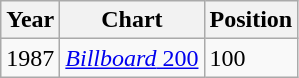<table class="wikitable">
<tr>
<th>Year</th>
<th>Chart</th>
<th>Position</th>
</tr>
<tr>
<td>1987</td>
<td><a href='#'><em>Billboard</em> 200</a></td>
<td>100</td>
</tr>
</table>
